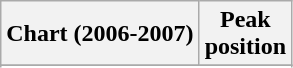<table class="wikitable sortable plainrowheaders" style="text-align:center">
<tr>
<th scope="col">Chart (2006-2007)</th>
<th scope="col">Peak<br>position</th>
</tr>
<tr>
</tr>
<tr>
</tr>
</table>
